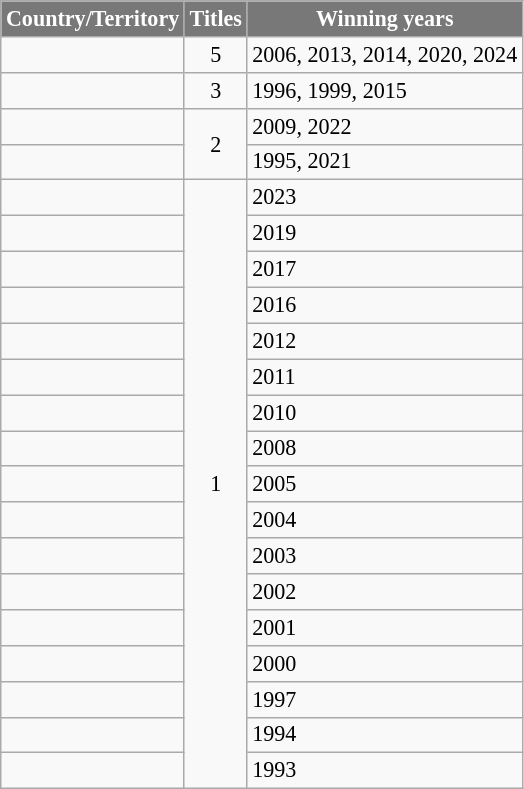<table class="wikitable sortable" style="font-size: 92%;">
<tr>
<th style="background-color:#787878;color:#FFFFFF;">Country/Territory</th>
<th style="background-color:#787878;color:#FFFFFF;">Titles</th>
<th style="background-color:#787878;color:#FFFFFF;">Winning years</th>
</tr>
<tr>
<td></td>
<td align="center">5</td>
<td>2006, 2013, 2014, 2020, 2024</td>
</tr>
<tr>
<td></td>
<td align="center">3</td>
<td>1996, 1999, 2015</td>
</tr>
<tr>
<td></td>
<td rowspan="2" align="center">2</td>
<td>2009, 2022</td>
</tr>
<tr>
<td></td>
<td>1995, 2021</td>
</tr>
<tr>
<td></td>
<td rowspan="17" align="center">1</td>
<td>2023</td>
</tr>
<tr>
<td></td>
<td>2019</td>
</tr>
<tr>
<td></td>
<td>2017</td>
</tr>
<tr>
<td></td>
<td>2016</td>
</tr>
<tr>
<td></td>
<td>2012</td>
</tr>
<tr>
<td></td>
<td>2011</td>
</tr>
<tr>
<td></td>
<td>2010</td>
</tr>
<tr>
<td></td>
<td>2008</td>
</tr>
<tr>
<td></td>
<td>2005</td>
</tr>
<tr>
<td></td>
<td>2004</td>
</tr>
<tr>
<td></td>
<td>2003</td>
</tr>
<tr>
<td></td>
<td>2002</td>
</tr>
<tr>
<td></td>
<td>2001</td>
</tr>
<tr>
<td></td>
<td>2000</td>
</tr>
<tr>
<td></td>
<td>1997</td>
</tr>
<tr>
<td></td>
<td>1994</td>
</tr>
<tr>
<td></td>
<td>1993</td>
</tr>
</table>
